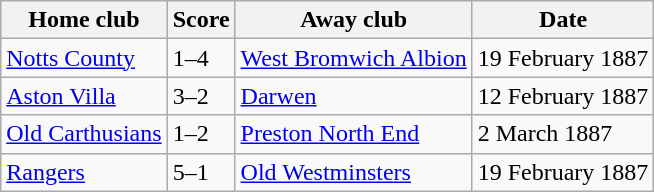<table class="wikitable">
<tr>
<th>Home club</th>
<th>Score</th>
<th>Away club</th>
<th>Date</th>
</tr>
<tr>
<td><a href='#'>Notts County</a></td>
<td>1–4</td>
<td><a href='#'>West Bromwich Albion</a></td>
<td>19 February 1887</td>
</tr>
<tr>
<td><a href='#'>Aston Villa</a></td>
<td>3–2</td>
<td><a href='#'>Darwen</a></td>
<td>12 February 1887</td>
</tr>
<tr>
<td><a href='#'>Old Carthusians</a></td>
<td>1–2</td>
<td><a href='#'>Preston North End</a></td>
<td>2 March 1887</td>
</tr>
<tr>
<td><a href='#'>Rangers</a> </td>
<td>5–1</td>
<td><a href='#'>Old Westminsters</a></td>
<td>19 February 1887</td>
</tr>
</table>
